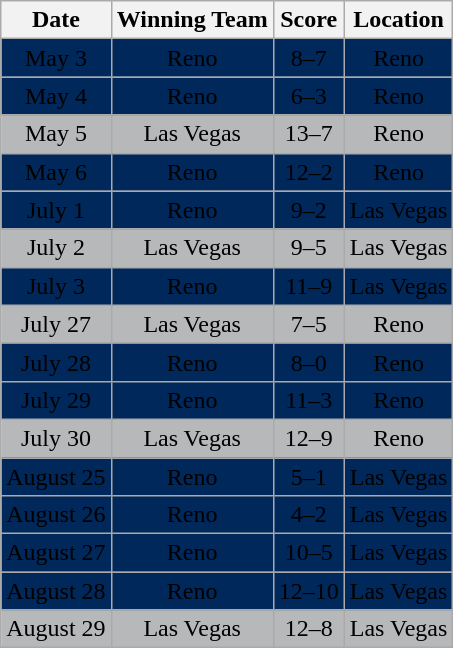<table class="wikitable" style="text-align: center;">
<tr>
<th>Date</th>
<th>Winning Team</th>
<th>Score</th>
<th>Location</th>
</tr>
<tr bgcolor="#00285A">
<td><span> May 3</span></td>
<td><span> Reno</span></td>
<td><span> 8–7</span></td>
<td><span> Reno</span></td>
</tr>
<tr bgcolor="#00285A">
<td><span> May 4</span></td>
<td><span> Reno</span></td>
<td><span> 6–3</span></td>
<td><span> Reno</span></td>
</tr>
<tr bgcolor=#B6B8BA>
<td><span> May 5</span></td>
<td><span> Las Vegas</span></td>
<td><span> 13–7</span></td>
<td><span> Reno</span></td>
</tr>
<tr bgcolor="#00285A">
<td><span> May 6</span></td>
<td><span> Reno</span></td>
<td><span> 12–2</span></td>
<td><span> Reno</span></td>
</tr>
<tr bgcolor="#00285A">
<td><span> July 1</span></td>
<td><span> Reno</span></td>
<td><span> 9–2</span></td>
<td><span> Las Vegas</span></td>
</tr>
<tr bgcolor=#B6B8BA>
<td><span> July 2</span></td>
<td><span> Las Vegas</span></td>
<td><span> 9–5</span></td>
<td><span> Las Vegas</span></td>
</tr>
<tr bgcolor="#00285A">
<td><span> July 3</span></td>
<td><span> Reno</span></td>
<td><span> 11–9</span></td>
<td><span> Las Vegas</span></td>
</tr>
<tr bgcolor=#B6B8BA>
<td><span> July 27</span></td>
<td><span> Las Vegas</span></td>
<td><span> 7–5</span></td>
<td><span> Reno</span></td>
</tr>
<tr bgcolor="#00285A">
<td><span> July 28</span></td>
<td><span> Reno</span></td>
<td><span> 8–0</span></td>
<td><span> Reno</span></td>
</tr>
<tr bgcolor="#00285A">
<td><span> July 29</span></td>
<td><span> Reno</span></td>
<td><span> 11–3</span></td>
<td><span> Reno</span></td>
</tr>
<tr bgcolor=#B6B8BA>
<td><span> July 30</span></td>
<td><span> Las Vegas</span></td>
<td><span> 12–9</span></td>
<td><span> Reno</span></td>
</tr>
<tr bgcolor="00285A">
<td><span> August 25</span></td>
<td><span> Reno</span></td>
<td><span> 5–1</span></td>
<td><span> Las Vegas</span></td>
</tr>
<tr bgcolor="00285A">
<td><span> August 26</span></td>
<td><span> Reno</span></td>
<td><span> 4–2</span></td>
<td><span> Las Vegas</span></td>
</tr>
<tr bgcolor="00285A">
<td><span> August 27</span></td>
<td><span> Reno</span></td>
<td><span> 10–5</span></td>
<td><span> Las Vegas</span></td>
</tr>
<tr bgcolor="00285A">
<td><span> August 28</span></td>
<td><span> Reno</span></td>
<td><span> 12–10</span></td>
<td><span> Las Vegas</span></td>
</tr>
<tr bgcolor=#B6B8BA>
<td><span> August 29</span></td>
<td><span> Las Vegas</span></td>
<td><span> 12–8</span></td>
<td><span> Las Vegas</span></td>
</tr>
</table>
